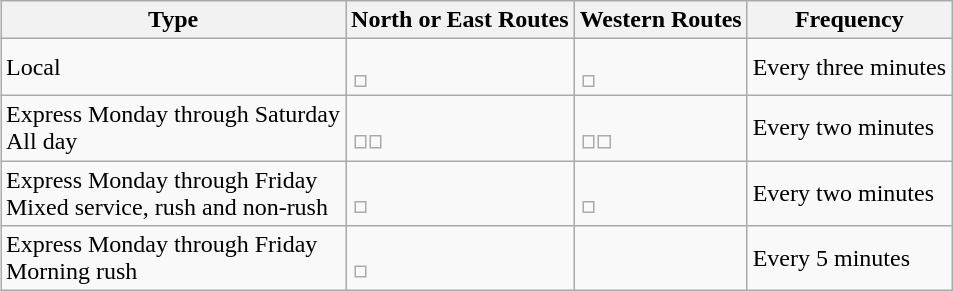<table class="wikitable" style="margin-left: auto; margin-right: auto; border: none;">
<tr>
<th>Type</th>
<th>North or East Routes</th>
<th>Western Routes</th>
<th>Frequency</th>
</tr>
<tr>
<td>Local</td>
<td><br><table style="border:0px;">
<tr>
<td></td>
</tr>
</table>
</td>
<td><br><table style="border:0px;">
<tr>
<td></td>
</tr>
</table>
</td>
<td>Every three minutes</td>
</tr>
<tr>
<td>Express Monday through Saturday<br>All day</td>
<td><br><table style="border:0px;">
<tr>
<td></td>
<td></td>
</tr>
</table>
</td>
<td><br><table style="border:0px;">
<tr>
<td></td>
<td></td>
</tr>
</table>
</td>
<td>Every two minutes</td>
</tr>
<tr>
<td>Express Monday through Friday<br>Mixed service, rush and non-rush</td>
<td><br><table style="border:0px;">
<tr>
<td></td>
</tr>
</table>
</td>
<td><br><table style="border:0px;">
<tr>
<td></td>
</tr>
</table>
</td>
<td>Every two minutes</td>
</tr>
<tr>
<td>Express Monday through Friday <br> Morning rush</td>
<td><br><table style="border:0px;">
<tr>
<td></td>
</tr>
</table>
</td>
<td></td>
<td>Every 5 minutes</td>
</tr>
</table>
